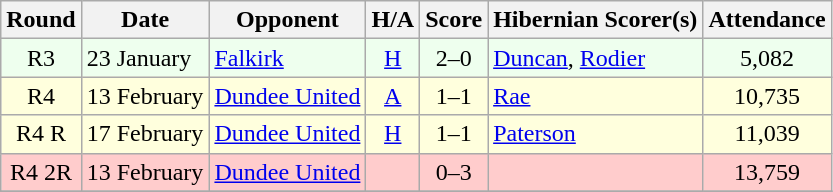<table class="wikitable" style="text-align:center">
<tr>
<th>Round</th>
<th>Date</th>
<th>Opponent</th>
<th>H/A</th>
<th>Score</th>
<th>Hibernian Scorer(s)</th>
<th>Attendance</th>
</tr>
<tr bgcolor=#EEFFEE>
<td>R3</td>
<td align=left>23 January</td>
<td align=left><a href='#'>Falkirk</a></td>
<td><a href='#'>H</a></td>
<td>2–0</td>
<td align=left><a href='#'>Duncan</a>, <a href='#'>Rodier</a></td>
<td>5,082</td>
</tr>
<tr bgcolor=#FFFFDD>
<td>R4</td>
<td align=left>13 February</td>
<td align=left><a href='#'>Dundee United</a></td>
<td><a href='#'>A</a></td>
<td>1–1</td>
<td align=left><a href='#'>Rae</a></td>
<td>10,735</td>
</tr>
<tr bgcolor=#FFFFDD>
<td>R4 R</td>
<td align=left>17 February</td>
<td align=left><a href='#'>Dundee United</a></td>
<td><a href='#'>H</a></td>
<td>1–1</td>
<td align=left><a href='#'>Paterson</a></td>
<td>11,039</td>
</tr>
<tr bgcolor=#FFCCCC>
<td>R4 2R</td>
<td align=left>13 February</td>
<td align=left><a href='#'>Dundee United</a></td>
<td></td>
<td>0–3</td>
<td align=left></td>
<td>13,759</td>
</tr>
<tr>
</tr>
</table>
